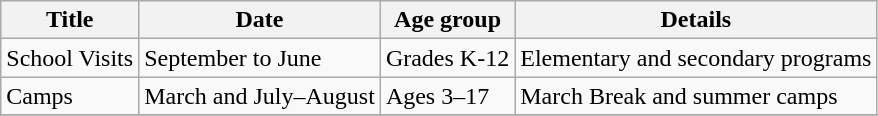<table class="wikitable">
<tr>
<th>Title</th>
<th>Date</th>
<th>Age group</th>
<th>Details</th>
</tr>
<tr>
<td>School Visits</td>
<td>September to June</td>
<td>Grades K-12</td>
<td>Elementary and secondary programs</td>
</tr>
<tr>
<td>Camps</td>
<td>March and July–August</td>
<td>Ages 3–17</td>
<td>March Break and summer camps</td>
</tr>
<tr>
</tr>
</table>
